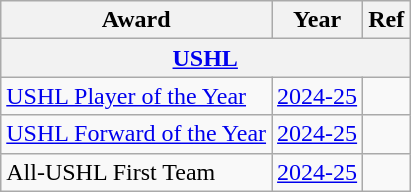<table class="wikitable">
<tr>
<th>Award</th>
<th>Year</th>
<th>Ref</th>
</tr>
<tr>
<th colspan="3"><a href='#'>USHL</a></th>
</tr>
<tr>
<td><a href='#'>USHL Player of the Year</a></td>
<td><a href='#'>2024-25</a></td>
<td></td>
</tr>
<tr>
<td><a href='#'>USHL Forward of the Year</a></td>
<td><a href='#'>2024-25</a></td>
<td></td>
</tr>
<tr>
<td>All-USHL First Team</td>
<td><a href='#'>2024-25</a></td>
<td></td>
</tr>
</table>
